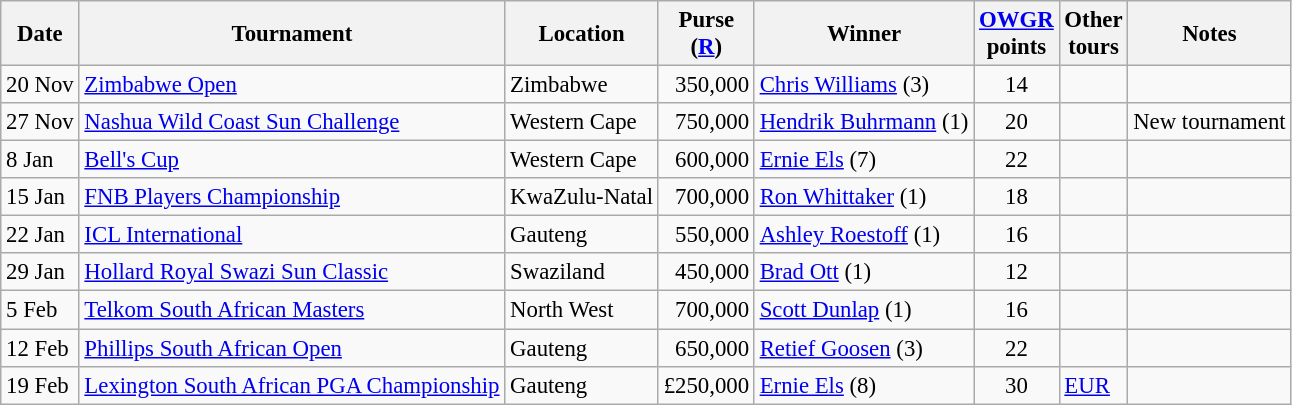<table class="wikitable" style="font-size:95%">
<tr>
<th>Date</th>
<th>Tournament</th>
<th>Location</th>
<th>Purse<br>(<a href='#'>R</a>)</th>
<th>Winner</th>
<th><a href='#'>OWGR</a><br>points</th>
<th>Other<br>tours</th>
<th>Notes</th>
</tr>
<tr>
<td>20 Nov</td>
<td><a href='#'>Zimbabwe Open</a></td>
<td>Zimbabwe</td>
<td align=right>350,000</td>
<td> <a href='#'>Chris Williams</a> (3)</td>
<td align=center>14</td>
<td></td>
<td></td>
</tr>
<tr>
<td>27 Nov</td>
<td><a href='#'>Nashua Wild Coast Sun Challenge</a></td>
<td>Western Cape</td>
<td align=right>750,000</td>
<td> <a href='#'>Hendrik Buhrmann</a> (1)</td>
<td align=center>20</td>
<td></td>
<td>New tournament</td>
</tr>
<tr>
<td>8 Jan</td>
<td><a href='#'>Bell's Cup</a></td>
<td>Western Cape</td>
<td align=right>600,000</td>
<td> <a href='#'>Ernie Els</a> (7)</td>
<td align=center>22</td>
<td></td>
<td></td>
</tr>
<tr>
<td>15 Jan</td>
<td><a href='#'>FNB Players Championship</a></td>
<td>KwaZulu-Natal</td>
<td align=right>700,000</td>
<td> <a href='#'>Ron Whittaker</a> (1)</td>
<td align=center>18</td>
<td></td>
<td></td>
</tr>
<tr>
<td>22 Jan</td>
<td><a href='#'>ICL International</a></td>
<td>Gauteng</td>
<td align=right>550,000</td>
<td> <a href='#'>Ashley Roestoff</a> (1)</td>
<td align=center>16</td>
<td></td>
<td></td>
</tr>
<tr>
<td>29 Jan</td>
<td><a href='#'>Hollard Royal Swazi Sun Classic</a></td>
<td>Swaziland</td>
<td align=right>450,000</td>
<td> <a href='#'>Brad Ott</a> (1)</td>
<td align=center>12</td>
<td></td>
<td></td>
</tr>
<tr>
<td>5 Feb</td>
<td><a href='#'>Telkom South African Masters</a></td>
<td>North West</td>
<td align=right>700,000</td>
<td> <a href='#'>Scott Dunlap</a> (1)</td>
<td align=center>16</td>
<td></td>
<td></td>
</tr>
<tr>
<td>12 Feb</td>
<td><a href='#'>Phillips South African Open</a></td>
<td>Gauteng</td>
<td align=right>650,000</td>
<td> <a href='#'>Retief Goosen</a> (3)</td>
<td align=center>22</td>
<td></td>
<td></td>
</tr>
<tr>
<td>19 Feb</td>
<td><a href='#'>Lexington South African PGA Championship</a></td>
<td>Gauteng</td>
<td align=right>£250,000</td>
<td> <a href='#'>Ernie Els</a> (8)</td>
<td align=center>30</td>
<td><a href='#'>EUR</a></td>
<td></td>
</tr>
</table>
